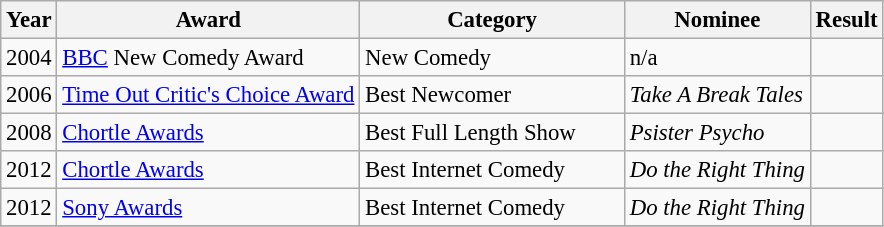<table class="wikitable sortable" style="font-size: 95%">
<tr>
<th>Year</th>
<th>Award</th>
<th width=30%>Category</th>
<th>Nominee</th>
<th>Result</th>
</tr>
<tr>
<td>2004</td>
<td><a href='#'>BBC</a> New Comedy Award</td>
<td>New Comedy</td>
<td>n/a</td>
<td></td>
</tr>
<tr>
<td>2006</td>
<td><a href='#'>Time Out Critic's Choice Award</a></td>
<td>Best Newcomer</td>
<td><em>Take A Break Tales</em></td>
<td></td>
</tr>
<tr>
<td>2008</td>
<td><a href='#'>Chortle Awards</a></td>
<td>Best Full Length Show</td>
<td><em>Psister Psycho</em></td>
<td></td>
</tr>
<tr>
<td>2012</td>
<td><a href='#'>Chortle Awards</a></td>
<td>Best Internet Comedy</td>
<td><em>Do the Right Thing</em></td>
<td></td>
</tr>
<tr>
<td>2012</td>
<td><a href='#'>Sony Awards</a></td>
<td>Best Internet Comedy</td>
<td><em>Do the Right Thing</em></td>
<td></td>
</tr>
<tr>
</tr>
</table>
